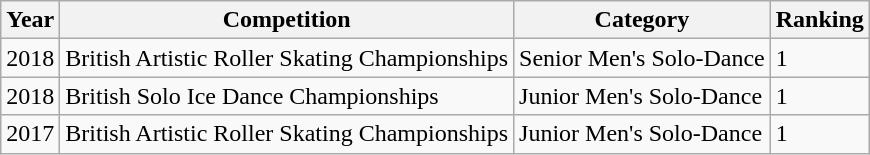<table class="wikitable">
<tr>
<th>Year</th>
<th>Competition</th>
<th>Category</th>
<th>Ranking</th>
</tr>
<tr>
<td>2018</td>
<td>British Artistic Roller Skating Championships</td>
<td>Senior Men's Solo-Dance</td>
<td>1</td>
</tr>
<tr>
<td>2018</td>
<td>British Solo Ice Dance Championships</td>
<td>Junior Men's Solo-Dance</td>
<td>1</td>
</tr>
<tr>
<td>2017</td>
<td>British Artistic Roller Skating Championships</td>
<td>Junior Men's Solo-Dance</td>
<td>1</td>
</tr>
</table>
